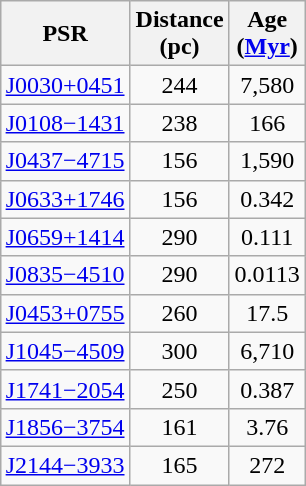<table class="wikitable sortable" style="text-align: center; float: right;">
<tr>
<th>PSR</th>
<th>Distance<br>(pc)</th>
<th>Age<br>(<a href='#'>Myr</a>)</th>
</tr>
<tr>
<td><a href='#'>J0030+0451</a></td>
<td>244</td>
<td>7,580</td>
</tr>
<tr>
<td><a href='#'>J0108−1431</a></td>
<td>238</td>
<td>166</td>
</tr>
<tr>
<td><a href='#'>J0437−4715</a></td>
<td>156</td>
<td>1,590</td>
</tr>
<tr>
<td><a href='#'>J0633+1746</a></td>
<td>156</td>
<td>0.342</td>
</tr>
<tr>
<td><a href='#'>J0659+1414</a></td>
<td>290</td>
<td>0.111</td>
</tr>
<tr>
<td><a href='#'>J0835−4510</a></td>
<td>290</td>
<td>0.0113</td>
</tr>
<tr>
<td><a href='#'>J0453+0755</a></td>
<td>260</td>
<td>17.5</td>
</tr>
<tr>
<td><a href='#'>J1045−4509</a></td>
<td>300</td>
<td>6,710</td>
</tr>
<tr>
<td><a href='#'>J1741−2054</a></td>
<td>250</td>
<td>0.387</td>
</tr>
<tr>
<td><a href='#'>J1856−3754</a></td>
<td>161</td>
<td>3.76</td>
</tr>
<tr>
<td><a href='#'>J2144−3933</a></td>
<td>165</td>
<td>272</td>
</tr>
</table>
